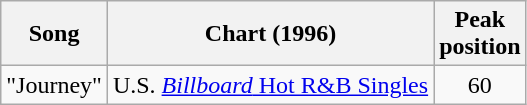<table class="wikitable">
<tr>
<th>Song</th>
<th>Chart (1996)</th>
<th>Peak<br>position</th>
</tr>
<tr>
<td>"Journey"</td>
<td>U.S. <a href='#'><em>Billboard</em> Hot R&B Singles</a></td>
<td align="center">60</td>
</tr>
</table>
